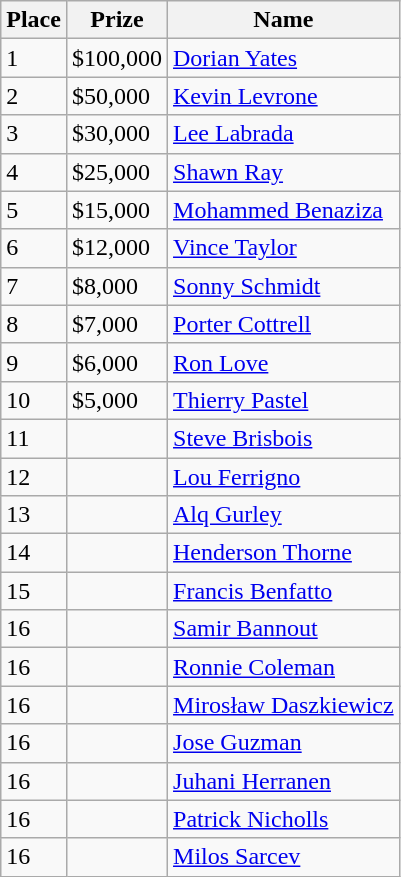<table class="wikitable">
<tr>
<th>Place</th>
<th>Prize</th>
<th>Name</th>
</tr>
<tr>
<td>1</td>
<td>$100,000</td>
<td> <a href='#'>Dorian Yates</a></td>
</tr>
<tr>
<td>2</td>
<td>$50,000</td>
<td> <a href='#'>Kevin Levrone</a></td>
</tr>
<tr>
<td>3</td>
<td>$30,000</td>
<td> <a href='#'>Lee Labrada</a></td>
</tr>
<tr>
<td>4</td>
<td>$25,000</td>
<td> <a href='#'>Shawn Ray</a></td>
</tr>
<tr>
<td>5</td>
<td>$15,000</td>
<td> <a href='#'>Mohammed Benaziza</a></td>
</tr>
<tr>
<td>6</td>
<td>$12,000</td>
<td> <a href='#'>Vince Taylor</a></td>
</tr>
<tr>
<td>7</td>
<td>$8,000</td>
<td> <a href='#'>Sonny Schmidt</a></td>
</tr>
<tr>
<td>8</td>
<td>$7,000</td>
<td> <a href='#'>Porter Cottrell</a></td>
</tr>
<tr>
<td>9</td>
<td>$6,000</td>
<td> <a href='#'>Ron Love</a></td>
</tr>
<tr>
<td>10</td>
<td>$5,000</td>
<td> <a href='#'>Thierry Pastel</a></td>
</tr>
<tr>
<td>11</td>
<td></td>
<td> <a href='#'>Steve Brisbois</a></td>
</tr>
<tr>
<td>12</td>
<td></td>
<td> <a href='#'>Lou Ferrigno</a></td>
</tr>
<tr>
<td>13</td>
<td></td>
<td> <a href='#'>Alq Gurley</a></td>
</tr>
<tr>
<td>14</td>
<td></td>
<td> <a href='#'>Henderson Thorne</a></td>
</tr>
<tr>
<td>15</td>
<td></td>
<td> <a href='#'>Francis Benfatto</a></td>
</tr>
<tr>
<td>16</td>
<td></td>
<td> <a href='#'>Samir Bannout</a></td>
</tr>
<tr>
<td>16</td>
<td></td>
<td> <a href='#'>Ronnie Coleman</a></td>
</tr>
<tr>
<td>16</td>
<td></td>
<td> <a href='#'>Mirosław Daszkiewicz</a></td>
</tr>
<tr>
<td>16</td>
<td></td>
<td> <a href='#'>Jose Guzman</a></td>
</tr>
<tr>
<td>16</td>
<td></td>
<td> <a href='#'>Juhani Herranen</a></td>
</tr>
<tr>
<td>16</td>
<td></td>
<td> <a href='#'>Patrick Nicholls</a></td>
</tr>
<tr>
<td>16</td>
<td></td>
<td> <a href='#'>Milos Sarcev</a></td>
</tr>
</table>
